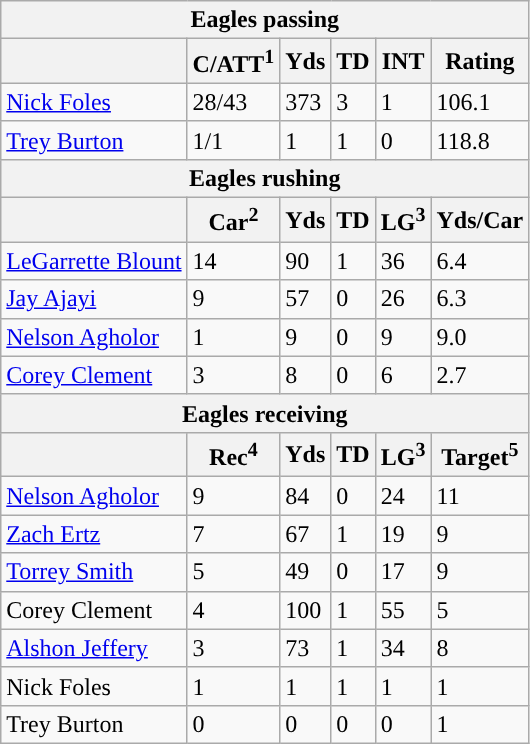<table class="wikitable">
<tr>
<th colspan="6">Eagles passing</th>
</tr>
<tr>
<th></th>
<th>C/ATT<sup>1</sup></th>
<th>Yds</th>
<th>TD</th>
<th>INT</th>
<th>Rating</th>
</tr>
<tr>
<td><a href='#'>Nick Foles</a></td>
<td>28/43</td>
<td>373</td>
<td>3</td>
<td>1</td>
<td>106.1</td>
</tr>
<tr>
<td><a href='#'>Trey Burton</a></td>
<td>1/1</td>
<td>1</td>
<td>1</td>
<td>0</td>
<td>118.8</td>
</tr>
<tr>
<th colspan="6">Eagles rushing</th>
</tr>
<tr>
<th></th>
<th>Car<sup>2</sup></th>
<th>Yds</th>
<th>TD</th>
<th>LG<sup>3</sup></th>
<th>Yds/Car</th>
</tr>
<tr>
<td><a href='#'>LeGarrette Blount</a></td>
<td>14</td>
<td>90</td>
<td>1</td>
<td>36</td>
<td>6.4</td>
</tr>
<tr>
<td><a href='#'>Jay Ajayi</a></td>
<td>9</td>
<td>57</td>
<td>0</td>
<td>26</td>
<td>6.3</td>
</tr>
<tr>
<td><a href='#'>Nelson Agholor</a></td>
<td>1</td>
<td>9</td>
<td>0</td>
<td>9</td>
<td>9.0</td>
</tr>
<tr>
<td><a href='#'>Corey Clement</a></td>
<td>3</td>
<td>8</td>
<td>0</td>
<td>6</td>
<td>2.7</td>
</tr>
<tr>
<th colspan="6">Eagles receiving</th>
</tr>
<tr>
<th></th>
<th>Rec<sup>4</sup></th>
<th>Yds</th>
<th>TD</th>
<th>LG<sup>3</sup></th>
<th>Target<sup>5</sup></th>
</tr>
<tr>
<td><a href='#'>Nelson Agholor</a></td>
<td>9</td>
<td>84</td>
<td>0</td>
<td>24</td>
<td>11</td>
</tr>
<tr>
<td><a href='#'>Zach Ertz</a></td>
<td>7</td>
<td>67</td>
<td>1</td>
<td>19</td>
<td>9</td>
</tr>
<tr>
<td><a href='#'>Torrey Smith</a></td>
<td>5</td>
<td>49</td>
<td>0</td>
<td>17</td>
<td>9</td>
</tr>
<tr>
<td>Corey Clement</td>
<td>4</td>
<td>100</td>
<td>1</td>
<td>55</td>
<td>5</td>
</tr>
<tr>
<td><a href='#'>Alshon Jeffery</a></td>
<td>3</td>
<td>73</td>
<td>1</td>
<td>34</td>
<td>8</td>
</tr>
<tr>
<td>Nick Foles</td>
<td>1</td>
<td>1</td>
<td>1</td>
<td>1</td>
<td>1</td>
</tr>
<tr>
<td>Trey Burton</td>
<td>0</td>
<td>0</td>
<td>0</td>
<td>0</td>
<td>1</td>
</tr>
</table>
